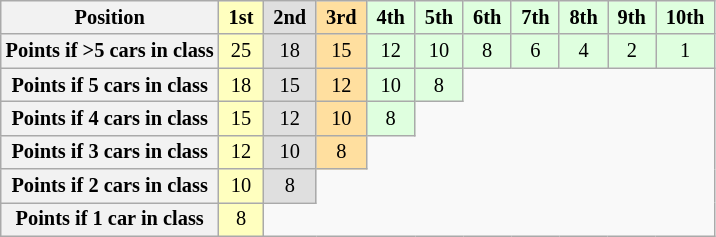<table class="wikitable" style="font-size:85%; text-align:center">
<tr>
<th>Position</th>
<td style="background:#FFFFBF;"> <strong>1st</strong> </td>
<td style="background:#DFDFDF;"> <strong>2nd</strong> </td>
<td style="background:#FFDF9F;"> <strong>3rd</strong> </td>
<td style="background:#DFFFDF;"> <strong>4th</strong> </td>
<td style="background:#DFFFDF;"> <strong>5th</strong> </td>
<td style="background:#DFFFDF;"> <strong>6th</strong> </td>
<td style="background:#DFFFDF;"> <strong>7th</strong> </td>
<td style="background:#DFFFDF;"> <strong>8th</strong> </td>
<td style="background:#DFFFDF;"> <strong>9th</strong> </td>
<td style="background:#DFFFDF;"> <strong>10th</strong> </td>
</tr>
<tr>
<th>Points if >5 cars in class</th>
<td style="background:#FFFFBF;">25</td>
<td style="background:#DFDFDF;">18</td>
<td style="background:#FFDF9F;">15</td>
<td style="background:#DFFFDF;">12</td>
<td style="background:#DFFFDF;">10</td>
<td style="background:#DFFFDF;">8</td>
<td style="background:#DFFFDF;">6</td>
<td style="background:#DFFFDF;">4</td>
<td style="background:#DFFFDF;">2</td>
<td style="background:#DFFFDF;">1</td>
</tr>
<tr>
<th>Points if 5 cars in class</th>
<td style="background:#FFFFBF;">18</td>
<td style="background:#DFDFDF;">15</td>
<td style="background:#FFDF9F;">12</td>
<td style="background:#DFFFDF;">10</td>
<td style="background:#DFFFDF;">8</td>
</tr>
<tr>
<th>Points if 4 cars in class</th>
<td style="background:#FFFFBF;">15</td>
<td style="background:#DFDFDF;">12</td>
<td style="background:#FFDF9F;">10</td>
<td style="background:#DFFFDF;">8</td>
</tr>
<tr>
<th>Points if 3 cars in class</th>
<td style="background:#FFFFBF;">12</td>
<td style="background:#DFDFDF;">10</td>
<td style="background:#FFDF9F;">8</td>
</tr>
<tr>
<th>Points if 2 cars in class</th>
<td style="background:#FFFFBF;">10</td>
<td style="background:#DFDFDF;">8</td>
</tr>
<tr>
<th>Points if 1 car in class</th>
<td style="background:#FFFFBF;">8</td>
</tr>
</table>
